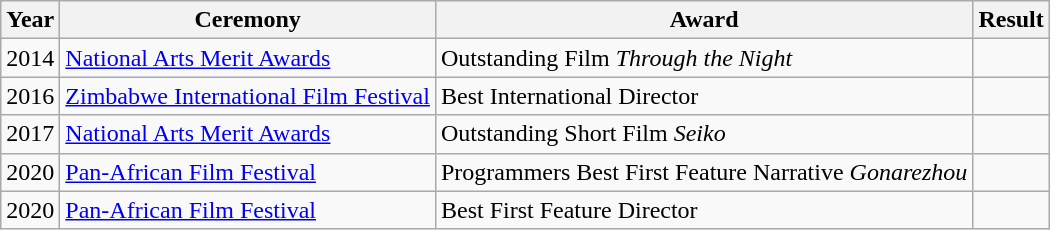<table class="wikitable">
<tr>
<th>Year</th>
<th>Ceremony</th>
<th>Award</th>
<th>Result</th>
</tr>
<tr>
<td>2014</td>
<td><a href='#'>National Arts Merit Awards</a></td>
<td>Outstanding Film <em>Through the Night</em></td>
<td></td>
</tr>
<tr>
<td>2016</td>
<td><a href='#'>Zimbabwe International Film Festival</a></td>
<td>Best International Director</td>
<td></td>
</tr>
<tr>
<td>2017</td>
<td><a href='#'>National Arts Merit Awards</a></td>
<td>Outstanding Short Film <em>Seiko</em></td>
<td></td>
</tr>
<tr>
<td>2020</td>
<td><a href='#'>Pan-African Film Festival</a></td>
<td>Programmers Best First Feature Narrative <em>Gonarezhou</em></td>
<td></td>
</tr>
<tr>
<td>2020</td>
<td><a href='#'>Pan-African Film Festival</a></td>
<td>Best First Feature Director</td>
<td></td>
</tr>
</table>
